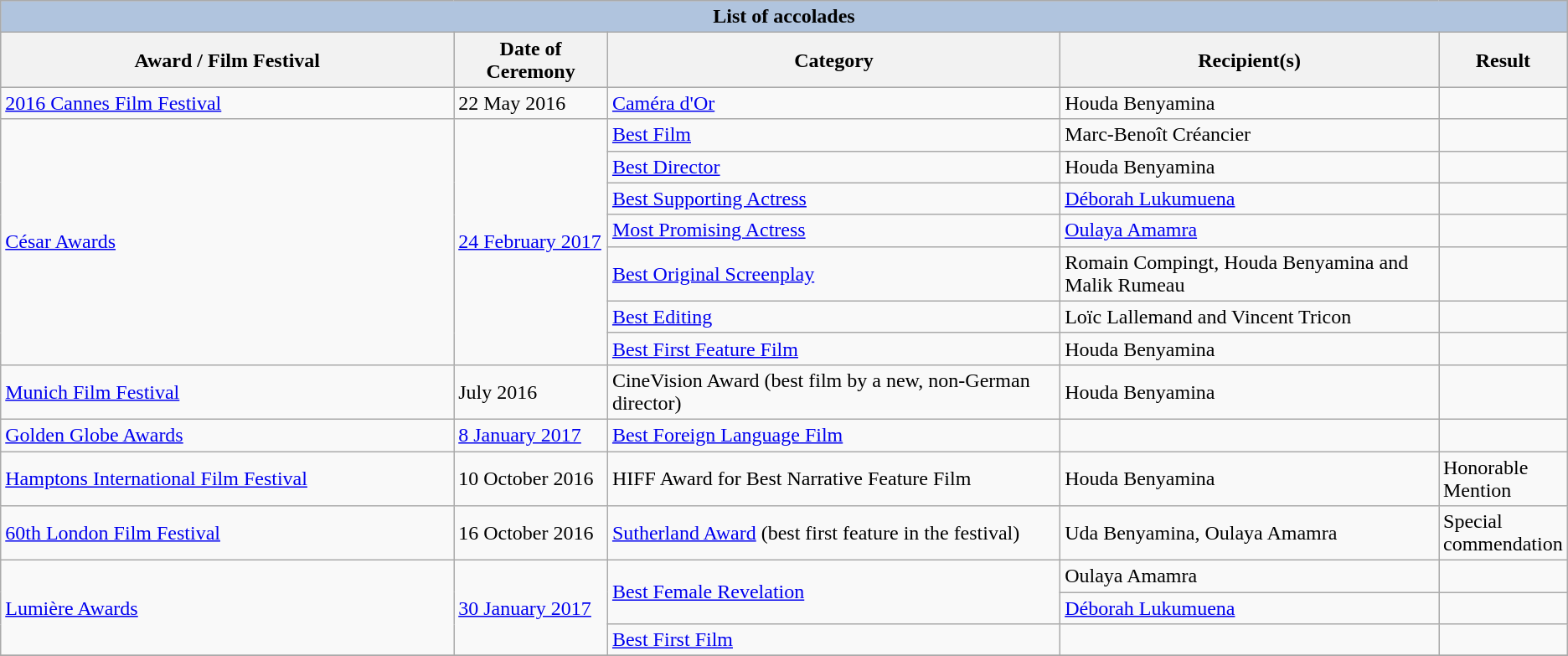<table class="wikitable sortable">
<tr style="background:#ccc; text-align:center;">
<th colspan=6 style="background:#B0C4DE;">List of accolades</th>
</tr>
<tr style="background:#ccc; text-align:center;">
<th scope="col" width="30%">Award / Film Festival</th>
<th scope="col" width="10%">Date of Ceremony</th>
<th scope="col" width="30%">Category</th>
<th scope="col" width="25%">Recipient(s)</th>
<th scope="col" width="10%">Result</th>
</tr>
<tr>
<td><a href='#'>2016 Cannes Film Festival</a></td>
<td>22 May 2016</td>
<td><a href='#'>Caméra d'Or</a></td>
<td>Houda Benyamina</td>
<td></td>
</tr>
<tr>
<td rowspan=7><a href='#'>César Awards</a></td>
<td rowspan=7><a href='#'>24 February 2017</a></td>
<td><a href='#'>Best Film</a></td>
<td>Marc-Benoît Créancier</td>
<td></td>
</tr>
<tr>
<td><a href='#'>Best Director</a></td>
<td>Houda Benyamina</td>
<td></td>
</tr>
<tr>
<td><a href='#'>Best Supporting Actress</a></td>
<td><a href='#'>Déborah Lukumuena</a></td>
<td></td>
</tr>
<tr>
<td><a href='#'>Most Promising Actress</a></td>
<td><a href='#'>Oulaya Amamra</a></td>
<td></td>
</tr>
<tr>
<td><a href='#'>Best Original Screenplay</a></td>
<td>Romain Compingt, Houda Benyamina and Malik Rumeau</td>
<td></td>
</tr>
<tr>
<td><a href='#'>Best Editing</a></td>
<td>Loïc Lallemand and Vincent Tricon</td>
<td></td>
</tr>
<tr>
<td><a href='#'>Best First Feature Film</a></td>
<td>Houda Benyamina</td>
<td></td>
</tr>
<tr>
<td><a href='#'>Munich Film Festival</a></td>
<td>July 2016</td>
<td>CineVision Award (best film by a new, non-German director)</td>
<td>Houda Benyamina</td>
<td></td>
</tr>
<tr>
<td><a href='#'>Golden Globe Awards</a></td>
<td><a href='#'>8 January 2017</a></td>
<td><a href='#'>Best Foreign Language Film</a></td>
<td></td>
<td></td>
</tr>
<tr>
<td><a href='#'>Hamptons International Film Festival</a></td>
<td>10 October 2016</td>
<td>HIFF Award for Best Narrative Feature Film</td>
<td>Houda Benyamina</td>
<td>Honorable Mention</td>
</tr>
<tr>
<td><a href='#'>60th London Film Festival</a></td>
<td>16 October 2016</td>
<td><a href='#'>Sutherland Award</a> (best first feature in the festival)</td>
<td>Uda Benyamina, Oulaya Amamra</td>
<td>Special commendation</td>
</tr>
<tr>
<td rowspan=3><a href='#'>Lumière Awards</a></td>
<td rowspan=3><a href='#'>30 January 2017</a></td>
<td rowspan=2><a href='#'>Best Female Revelation</a></td>
<td>Oulaya Amamra</td>
<td></td>
</tr>
<tr>
<td><a href='#'>Déborah Lukumuena</a></td>
<td></td>
</tr>
<tr>
<td><a href='#'>Best First Film</a></td>
<td></td>
<td></td>
</tr>
<tr>
</tr>
</table>
